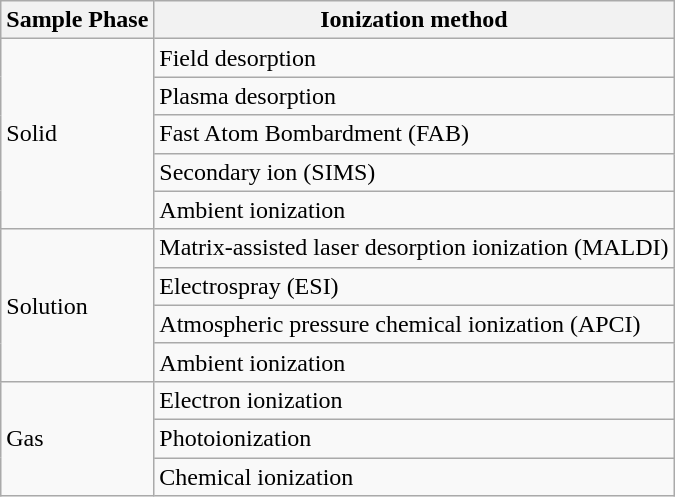<table class="wikitable floatright">
<tr>
<th>Sample Phase</th>
<th>Ionization method</th>
</tr>
<tr>
<td rowspan=5>Solid</td>
<td>Field desorption</td>
</tr>
<tr>
<td>Plasma desorption</td>
</tr>
<tr>
<td>Fast Atom Bombardment (FAB)</td>
</tr>
<tr>
<td>Secondary ion (SIMS)</td>
</tr>
<tr>
<td>Ambient ionization</td>
</tr>
<tr>
<td rowspan=4>Solution</td>
<td>Matrix-assisted laser desorption ionization (MALDI)</td>
</tr>
<tr>
<td>Electrospray (ESI)</td>
</tr>
<tr>
<td>Atmospheric pressure chemical ionization (APCI)</td>
</tr>
<tr>
<td>Ambient ionization</td>
</tr>
<tr>
<td rowspan=3>Gas</td>
<td>Electron ionization</td>
</tr>
<tr>
<td>Photoionization</td>
</tr>
<tr>
<td>Chemical ionization</td>
</tr>
</table>
